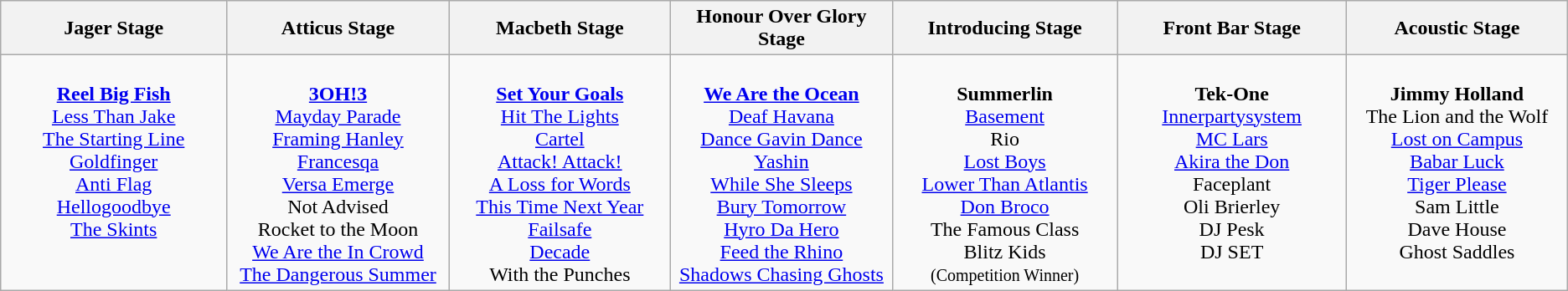<table class="wikitable">
<tr>
<th>Jager Stage</th>
<th>Atticus Stage</th>
<th>Macbeth Stage</th>
<th>Honour Over Glory Stage</th>
<th>Introducing Stage</th>
<th>Front Bar Stage</th>
<th>Acoustic Stage</th>
</tr>
<tr>
<td valign="top" align="center" width=185><br><strong><a href='#'>Reel Big Fish</a></strong>
<br><a href='#'>Less Than Jake</a>
<br><a href='#'>The Starting Line</a>
<br><a href='#'>Goldfinger</a>
<br><a href='#'>Anti Flag</a>
<br><a href='#'>Hellogoodbye</a>
<br><a href='#'>The Skints</a></td>
<td valign="top" align="center" width=185><br><strong><a href='#'>3OH!3</a></strong>
<br><a href='#'>Mayday Parade</a>
<br><a href='#'>Framing Hanley</a>
<br><a href='#'>Francesqa</a>
<br><a href='#'>Versa Emerge</a>
<br>Not Advised
<br>Rocket to the Moon
<br><a href='#'>We Are the In Crowd</a>
<br><a href='#'>The Dangerous Summer</a></td>
<td valign="top" align="center" width=185><br><strong><a href='#'>Set Your Goals</a></strong>
<br><a href='#'>Hit The Lights</a>
<br><a href='#'>Cartel</a>
<br><a href='#'>Attack! Attack!</a>
<br><a href='#'>A Loss for Words</a>
<br><a href='#'>This Time Next Year</a>
<br><a href='#'>Failsafe</a>
<br><a href='#'>Decade</a>
<br>With the Punches</td>
<td valign="top" align="center" width=185><br><strong><a href='#'>We Are the Ocean</a></strong>
<br><a href='#'>Deaf Havana</a>
<br><a href='#'>Dance Gavin Dance</a>
<br><a href='#'>Yashin</a>
<br><a href='#'>While She Sleeps</a>
<br><a href='#'>Bury Tomorrow</a>
<br><a href='#'>Hyro Da Hero</a>
<br><a href='#'>Feed the Rhino</a>
<br><a href='#'>Shadows Chasing Ghosts</a></td>
<td valign="top" align="center" width=185><br><strong>Summerlin</strong>
<br><a href='#'>Basement</a>
<br>Rio
<br><a href='#'>Lost Boys</a>
<br><a href='#'>Lower Than Atlantis</a>
<br><a href='#'>Don Broco</a>
<br>The Famous Class
<br>Blitz Kids
<br><small>(Competition Winner)</small></td>
<td valign="top" align="center" width=185><br><strong>Tek-One</strong>
<br><a href='#'>Innerpartysystem</a>
<br><a href='#'>MC Lars</a>
<br><a href='#'>Akira the Don</a>
<br>Faceplant
<br>Oli Brierley
<br>DJ Pesk
<br>DJ SET</td>
<td valign="top" align="center" width=185><br><strong>Jimmy Holland</strong>
<br>The Lion and the Wolf
<br><a href='#'>Lost on Campus</a>
<br><a href='#'>Babar Luck</a>
<br><a href='#'>Tiger Please</a>
<br>Sam Little
<br>Dave House
<br>Ghost Saddles</td>
</tr>
</table>
